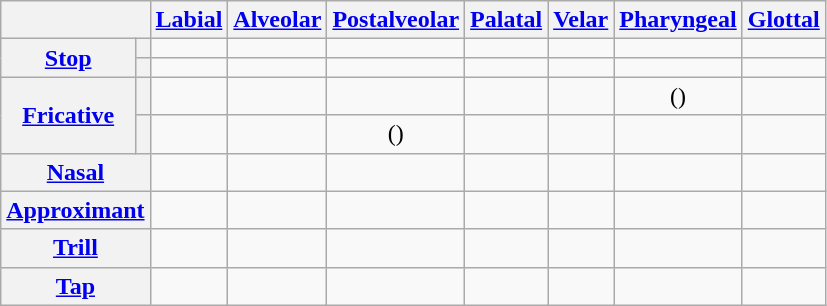<table class="wikitable" style=text-align:center>
<tr>
<th colspan="2"></th>
<th><a href='#'>Labial</a></th>
<th><a href='#'>Alveolar</a></th>
<th><a href='#'>Postalveolar</a></th>
<th><a href='#'>Palatal</a></th>
<th><a href='#'>Velar</a></th>
<th><a href='#'>Pharyngeal</a></th>
<th><a href='#'>Glottal</a></th>
</tr>
<tr>
<th rowspan="2"><a href='#'>Stop</a></th>
<th></th>
<td></td>
<td></td>
<td></td>
<td></td>
<td></td>
<td></td>
<td></td>
</tr>
<tr>
<th></th>
<td></td>
<td></td>
<td></td>
<td></td>
<td></td>
<td></td>
<td></td>
</tr>
<tr>
<th rowspan="2"><a href='#'>Fricative</a></th>
<th></th>
<td></td>
<td></td>
<td></td>
<td></td>
<td></td>
<td>()</td>
<td></td>
</tr>
<tr>
<th></th>
<td></td>
<td></td>
<td>()</td>
<td></td>
<td></td>
<td></td>
<td></td>
</tr>
<tr>
<th colspan="2"><a href='#'>Nasal</a></th>
<td></td>
<td></td>
<td></td>
<td></td>
<td></td>
<td></td>
<td></td>
</tr>
<tr>
<th colspan="2"><a href='#'>Approximant</a></th>
<td></td>
<td></td>
<td></td>
<td></td>
<td></td>
<td></td>
<td></td>
</tr>
<tr>
<th colspan="2"><a href='#'>Trill</a></th>
<td></td>
<td></td>
<td></td>
<td></td>
<td></td>
<td></td>
<td></td>
</tr>
<tr>
<th colspan="2"><a href='#'>Tap</a></th>
<td></td>
<td></td>
<td></td>
<td></td>
<td></td>
<td></td>
<td></td>
</tr>
</table>
